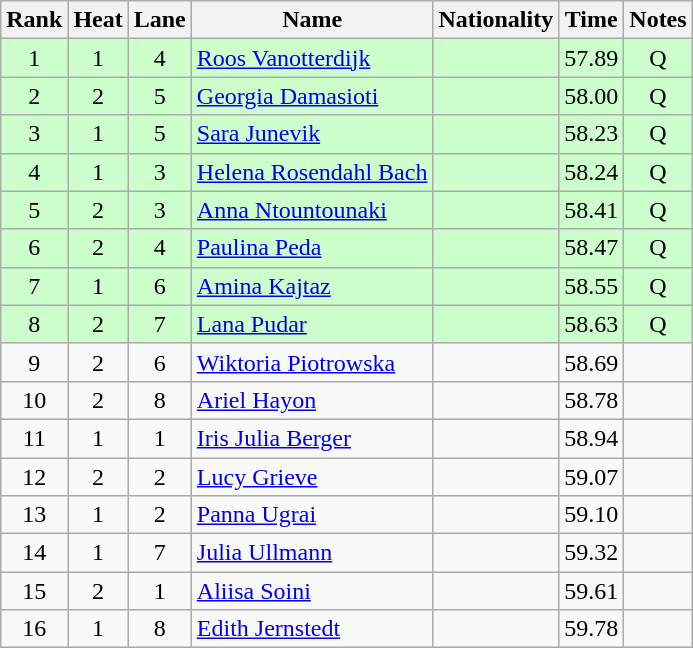<table class="wikitable sortable" style="text-align:center">
<tr>
<th>Rank</th>
<th>Heat</th>
<th>Lane</th>
<th>Name</th>
<th>Nationality</th>
<th>Time</th>
<th>Notes</th>
</tr>
<tr bgcolor=ccffcc>
<td>1</td>
<td>1</td>
<td>4</td>
<td align=left><a href='#'>Roos Vanotterdijk</a></td>
<td align=left></td>
<td>57.89</td>
<td>Q</td>
</tr>
<tr bgcolor=ccffcc>
<td>2</td>
<td>2</td>
<td>5</td>
<td align=left><a href='#'>Georgia Damasioti</a></td>
<td align=left></td>
<td>58.00</td>
<td>Q</td>
</tr>
<tr bgcolor=ccffcc>
<td>3</td>
<td>1</td>
<td>5</td>
<td align=left><a href='#'>Sara Junevik</a></td>
<td align=left></td>
<td>58.23</td>
<td>Q</td>
</tr>
<tr bgcolor=ccffcc>
<td>4</td>
<td>1</td>
<td>3</td>
<td align=left><a href='#'>Helena Rosendahl Bach</a></td>
<td align=left></td>
<td>58.24</td>
<td>Q</td>
</tr>
<tr bgcolor=ccffcc>
<td>5</td>
<td>2</td>
<td>3</td>
<td align=left><a href='#'>Anna Ntountounaki</a></td>
<td align=left></td>
<td>58.41</td>
<td>Q</td>
</tr>
<tr bgcolor=ccffcc>
<td>6</td>
<td>2</td>
<td>4</td>
<td align=left><a href='#'>Paulina Peda</a></td>
<td align=left></td>
<td>58.47</td>
<td>Q</td>
</tr>
<tr bgcolor=ccffcc>
<td>7</td>
<td>1</td>
<td>6</td>
<td align=left><a href='#'>Amina Kajtaz</a></td>
<td align=left></td>
<td>58.55</td>
<td>Q</td>
</tr>
<tr bgcolor=ccffcc>
<td>8</td>
<td>2</td>
<td>7</td>
<td align=left><a href='#'>Lana Pudar</a></td>
<td align=left></td>
<td>58.63</td>
<td>Q</td>
</tr>
<tr>
<td>9</td>
<td>2</td>
<td>6</td>
<td align=left><a href='#'>Wiktoria Piotrowska</a></td>
<td align=left></td>
<td>58.69</td>
<td></td>
</tr>
<tr>
<td>10</td>
<td>2</td>
<td>8</td>
<td align=left><a href='#'>Ariel Hayon</a></td>
<td align=left></td>
<td>58.78</td>
<td></td>
</tr>
<tr>
<td>11</td>
<td>1</td>
<td>1</td>
<td align=left><a href='#'>Iris Julia Berger</a></td>
<td align=left></td>
<td>58.94</td>
<td></td>
</tr>
<tr>
<td>12</td>
<td>2</td>
<td>2</td>
<td align=left><a href='#'>Lucy Grieve</a></td>
<td align=left></td>
<td>59.07</td>
<td></td>
</tr>
<tr>
<td>13</td>
<td>1</td>
<td>2</td>
<td align=left><a href='#'>Panna Ugrai</a></td>
<td align=left></td>
<td>59.10</td>
<td></td>
</tr>
<tr>
<td>14</td>
<td>1</td>
<td>7</td>
<td align=left><a href='#'>Julia Ullmann</a></td>
<td align=left></td>
<td>59.32</td>
<td></td>
</tr>
<tr>
<td>15</td>
<td>2</td>
<td>1</td>
<td align=left><a href='#'>Aliisa Soini</a></td>
<td align=left></td>
<td>59.61</td>
<td></td>
</tr>
<tr>
<td>16</td>
<td>1</td>
<td>8</td>
<td align=left><a href='#'>Edith Jernstedt</a></td>
<td align=left></td>
<td>59.78</td>
<td></td>
</tr>
</table>
